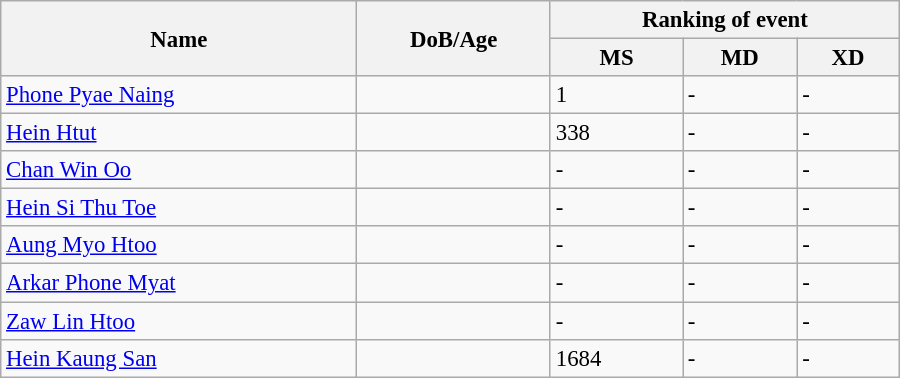<table class="wikitable" style="width:600px; font-size:95%;">
<tr>
<th rowspan="2" align="left">Name</th>
<th rowspan="2" align="left">DoB/Age</th>
<th colspan="3" align="center">Ranking of event</th>
</tr>
<tr>
<th align="center">MS</th>
<th>MD</th>
<th align="center">XD</th>
</tr>
<tr>
<td><a href='#'>Phone Pyae Naing</a></td>
<td></td>
<td>1</td>
<td>-</td>
<td>-</td>
</tr>
<tr>
<td><a href='#'>Hein Htut</a></td>
<td></td>
<td>338</td>
<td>-</td>
<td>-</td>
</tr>
<tr>
<td><a href='#'>Chan Win Oo</a></td>
<td></td>
<td>-</td>
<td>-</td>
<td>-</td>
</tr>
<tr>
<td><a href='#'>Hein Si Thu Toe</a></td>
<td></td>
<td>-</td>
<td>-</td>
<td>-</td>
</tr>
<tr>
<td><a href='#'>Aung Myo Htoo</a></td>
<td></td>
<td>-</td>
<td>-</td>
<td>-</td>
</tr>
<tr>
<td><a href='#'>Arkar Phone Myat</a></td>
<td></td>
<td>-</td>
<td>-</td>
<td>-</td>
</tr>
<tr>
<td><a href='#'>Zaw Lin Htoo</a></td>
<td></td>
<td>-</td>
<td>-</td>
<td>-</td>
</tr>
<tr>
<td><a href='#'>Hein Kaung San</a></td>
<td></td>
<td>1684</td>
<td>-</td>
<td>-</td>
</tr>
</table>
